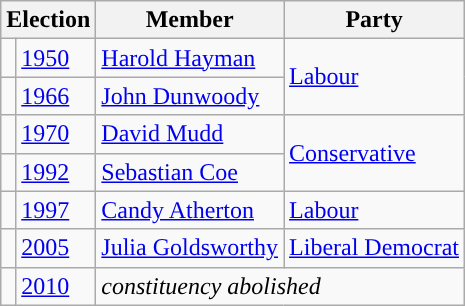<table class="wikitable">
<tr>
<th colspan="2">Election</th>
<th>Member</th>
<th>Party</th>
</tr>
<tr>
<td style="color:inherit;background-color: "></td>
<td><a href='#'>1950</a></td>
<td><a href='#'>Harold Hayman</a></td>
<td rowspan="2"><a href='#'>Labour</a></td>
</tr>
<tr>
<td style="color:inherit;background-color: "></td>
<td><a href='#'>1966</a></td>
<td><a href='#'>John Dunwoody</a></td>
</tr>
<tr>
<td style="color:inherit;background-color: "></td>
<td><a href='#'>1970</a></td>
<td><a href='#'>David Mudd</a></td>
<td rowspan="2"><a href='#'>Conservative</a></td>
</tr>
<tr>
<td style="color:inherit;background-color: "></td>
<td><a href='#'>1992</a></td>
<td><a href='#'>Sebastian Coe</a></td>
</tr>
<tr>
<td style="color:inherit;background-color: "></td>
<td><a href='#'>1997</a></td>
<td><a href='#'>Candy Atherton</a></td>
<td><a href='#'>Labour</a></td>
</tr>
<tr>
<td style="color:inherit;background-color: "></td>
<td><a href='#'>2005</a></td>
<td><a href='#'>Julia Goldsworthy</a></td>
<td><a href='#'>Liberal Democrat</a></td>
</tr>
<tr>
<td></td>
<td><a href='#'>2010</a></td>
<td colspan="2"><em>constituency abolished</em></td>
</tr>
</table>
